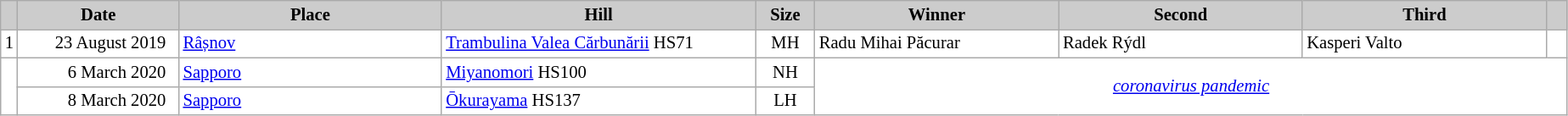<table class="wikitable plainrowheaders" style="background:#fff; font-size:86%; line-height:16px; border:gray solid 1px; border-collapse:collapse;">
<tr style="background:#ccc; text-align:center;">
<th scope="col" style="background:#ccc; width=30 px;"></th>
<th scope="col" style="background:#ccc; width:120px;">Date</th>
<th scope="col" style="background:#ccc; width:200px;">Place</th>
<th scope="col" style="background:#ccc; width:240px;">Hill</th>
<th scope="col" style="background:#ccc; width:40px;">Size</th>
<th scope="col" style="background:#ccc; width:185px;">Winner</th>
<th scope="col" style="background:#ccc; width:185px;">Second</th>
<th scope="col" style="background:#ccc; width:185px;">Third</th>
<th scope="col" style="background:#ccc; width:10px;"></th>
</tr>
<tr>
<td align=center>1</td>
<td align=right>23 August 2019  </td>
<td> <a href='#'>Râșnov</a></td>
<td><a href='#'>Trambulina Valea Cărbunării</a> HS71</td>
<td align=center>MH</td>
<td> Radu Mihai Păcurar</td>
<td> Radek Rýdl</td>
<td> Kasperi Valto</td>
<td></td>
</tr>
<tr>
<td rowspan=2></td>
<td align=right>6 March 2020  </td>
<td> <a href='#'>Sapporo</a></td>
<td><a href='#'>Miyanomori</a> HS100</td>
<td align=center>NH</td>
<td colspan=4 rowspan=2 align=center><em><a href='#'>coronavirus pandemic</a></em></td>
</tr>
<tr>
<td align=right>8 March 2020  </td>
<td> <a href='#'>Sapporo</a></td>
<td><a href='#'>Ōkurayama</a> HS137</td>
<td align=center>LH</td>
</tr>
</table>
